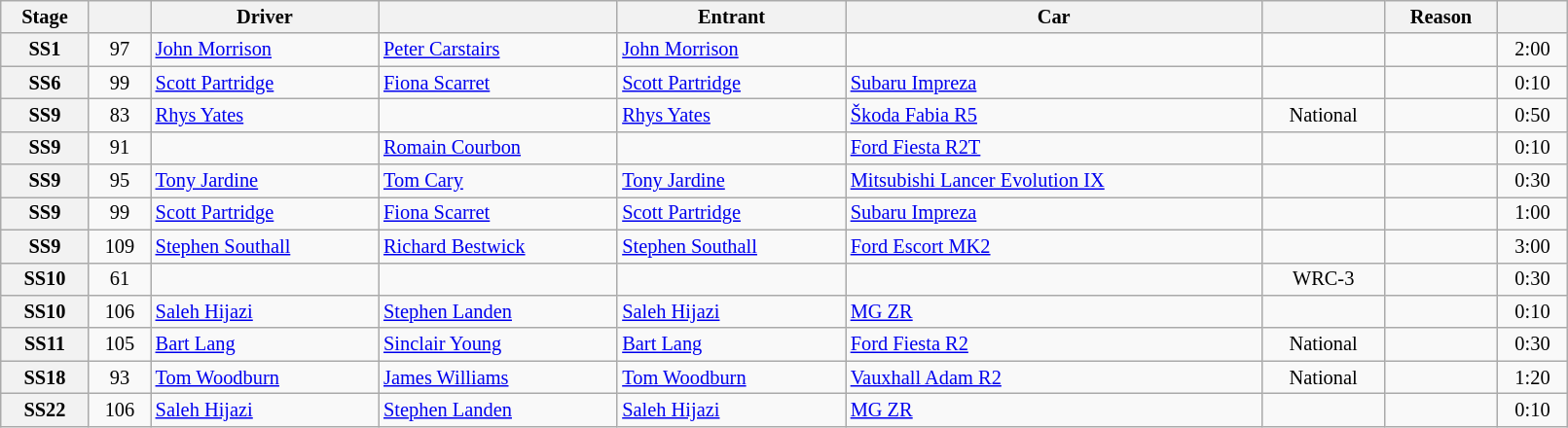<table class="wikitable" width=85% style="font-size: 85%;">
<tr>
<th>Stage</th>
<th></th>
<th>Driver</th>
<th></th>
<th>Entrant</th>
<th>Car</th>
<th></th>
<th>Reason</th>
<th></th>
</tr>
<tr>
<th>SS1</th>
<td align="center">97</td>
<td> <a href='#'>John Morrison</a></td>
<td> <a href='#'>Peter Carstairs</a></td>
<td> <a href='#'>John Morrison</a></td>
<td></td>
<td align="center"></td>
<td></td>
<td align="center">2:00</td>
</tr>
<tr>
<th>SS6</th>
<td align="center">99</td>
<td> <a href='#'>Scott Partridge</a></td>
<td> <a href='#'>Fiona Scarret</a></td>
<td> <a href='#'>Scott Partridge</a></td>
<td><a href='#'>Subaru Impreza</a></td>
<td></td>
<td></td>
<td align="center">0:10</td>
</tr>
<tr>
<th>SS9</th>
<td align="center">83</td>
<td> <a href='#'>Rhys Yates</a></td>
<td></td>
<td> <a href='#'>Rhys Yates</a></td>
<td><a href='#'>Škoda Fabia R5</a></td>
<td align="center">National</td>
<td></td>
<td align="center">0:50</td>
</tr>
<tr>
<th>SS9</th>
<td align="center">91</td>
<td></td>
<td> <a href='#'>Romain Courbon</a></td>
<td></td>
<td><a href='#'>Ford Fiesta R2T</a></td>
<td></td>
<td></td>
<td align="center">0:10</td>
</tr>
<tr>
<th>SS9</th>
<td align="center">95</td>
<td> <a href='#'>Tony Jardine</a></td>
<td> <a href='#'>Tom Cary</a></td>
<td> <a href='#'>Tony Jardine</a></td>
<td><a href='#'>Mitsubishi Lancer Evolution IX</a></td>
<td></td>
<td></td>
<td align="center">0:30</td>
</tr>
<tr>
<th>SS9</th>
<td align="center">99</td>
<td> <a href='#'>Scott Partridge</a></td>
<td> <a href='#'>Fiona Scarret</a></td>
<td> <a href='#'>Scott Partridge</a></td>
<td><a href='#'>Subaru Impreza</a></td>
<td></td>
<td></td>
<td align="center">1:00</td>
</tr>
<tr>
<th>SS9</th>
<td align="center">109</td>
<td> <a href='#'>Stephen Southall</a></td>
<td> <a href='#'>Richard Bestwick</a></td>
<td> <a href='#'>Stephen Southall</a></td>
<td><a href='#'>Ford Escort MK2</a></td>
<td></td>
<td></td>
<td align="center">3:00</td>
</tr>
<tr>
<th>SS10</th>
<td align="center">61</td>
<td></td>
<td></td>
<td></td>
<td></td>
<td align="center">WRC-3</td>
<td></td>
<td align="center">0:30</td>
</tr>
<tr>
<th>SS10</th>
<td align="center">106</td>
<td> <a href='#'>Saleh Hijazi</a></td>
<td> <a href='#'>Stephen Landen</a></td>
<td> <a href='#'>Saleh Hijazi</a></td>
<td><a href='#'>MG ZR</a></td>
<td></td>
<td></td>
<td align="center">0:10</td>
</tr>
<tr>
<th>SS11</th>
<td align="center">105</td>
<td> <a href='#'>Bart Lang</a></td>
<td> <a href='#'>Sinclair Young</a></td>
<td> <a href='#'>Bart Lang</a></td>
<td><a href='#'>Ford Fiesta R2</a></td>
<td align="center">National</td>
<td></td>
<td align="center">0:30</td>
</tr>
<tr>
<th>SS18</th>
<td align="center">93</td>
<td> <a href='#'>Tom Woodburn</a></td>
<td> <a href='#'>James Williams</a></td>
<td> <a href='#'>Tom Woodburn</a></td>
<td><a href='#'>Vauxhall Adam R2</a></td>
<td align="center">National</td>
<td></td>
<td align="center">1:20</td>
</tr>
<tr>
<th>SS22</th>
<td align="center">106</td>
<td> <a href='#'>Saleh Hijazi</a></td>
<td> <a href='#'>Stephen Landen</a></td>
<td> <a href='#'>Saleh Hijazi</a></td>
<td><a href='#'>MG ZR</a></td>
<td></td>
<td></td>
<td align="center">0:10</td>
</tr>
</table>
